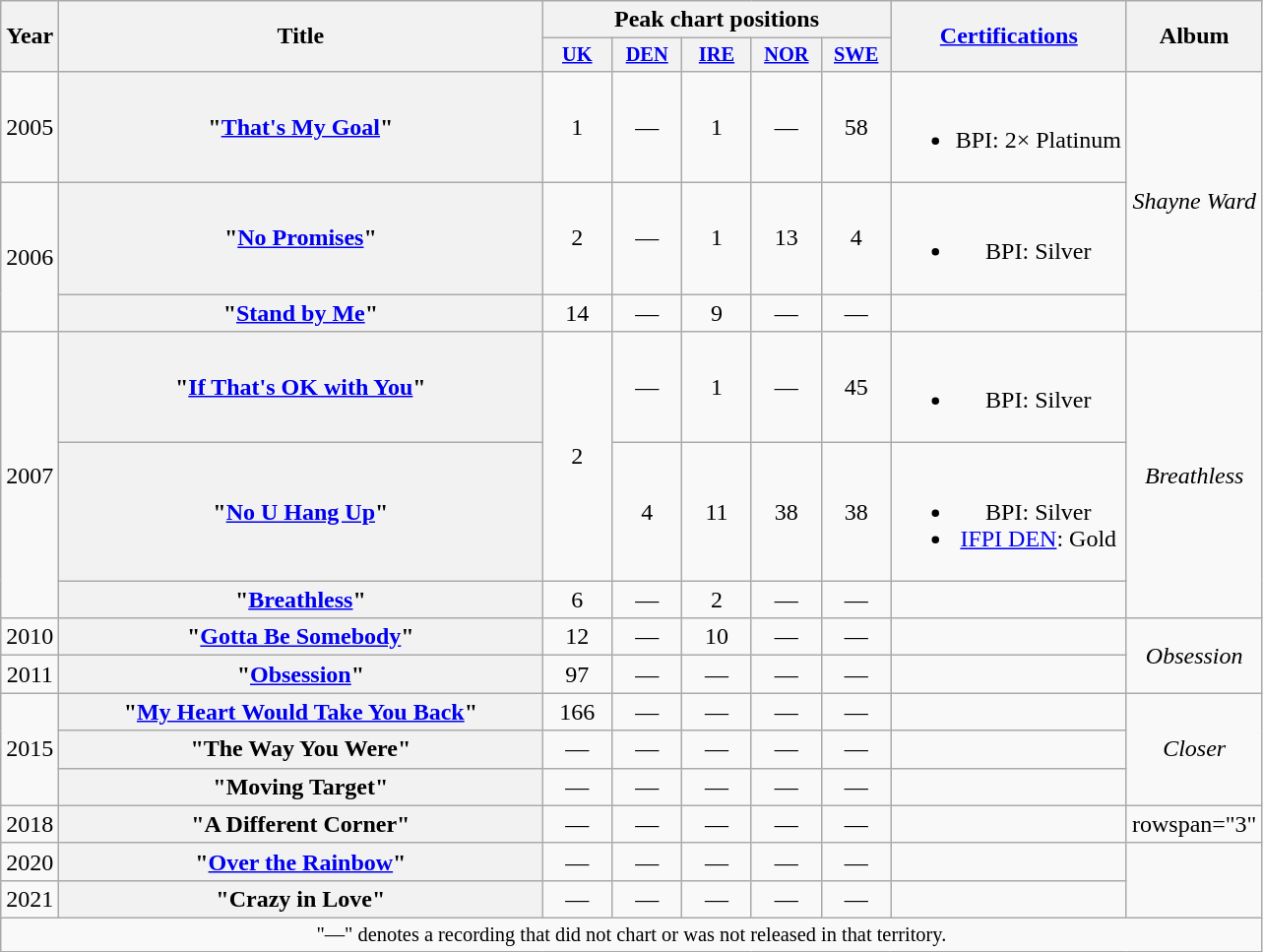<table class="wikitable plainrowheaders" style="text-align:center;">
<tr>
<th scope="col" rowspan="2" style="width:1em;">Year</th>
<th scope="col" rowspan="2" style="width:20em;">Title</th>
<th scope="col" colspan="5">Peak chart positions</th>
<th scope="col" rowspan="2"><a href='#'>Certifications</a></th>
<th scope="col" rowspan="2">Album</th>
</tr>
<tr>
<th scope="col" style="width:3em;font-size:85%;"><a href='#'>UK</a><br></th>
<th scope="col" style="width:3em;font-size:85%;"><a href='#'>DEN</a><br></th>
<th scope="col" style="width:3em;font-size:85%;"><a href='#'>IRE</a><br></th>
<th scope="col" style="width:3em;font-size:85%;"><a href='#'>NOR</a><br></th>
<th scope="col" style="width:3em;font-size:85%;"><a href='#'>SWE</a><br></th>
</tr>
<tr>
<td>2005</td>
<th scope="row">"<a href='#'>That's My Goal</a>"</th>
<td>1</td>
<td>—</td>
<td>1</td>
<td>—</td>
<td>58</td>
<td><br><ul><li>BPI: 2× Platinum</li></ul></td>
<td rowspan="3"><em>Shayne Ward</em></td>
</tr>
<tr>
<td rowspan="2">2006</td>
<th scope="row">"<a href='#'>No Promises</a>"</th>
<td>2</td>
<td>—</td>
<td>1</td>
<td>13</td>
<td>4</td>
<td><br><ul><li>BPI: Silver</li></ul></td>
</tr>
<tr>
<th scope="row">"<a href='#'>Stand by Me</a>"</th>
<td>14</td>
<td>—</td>
<td>9</td>
<td>—</td>
<td>—</td>
<td></td>
</tr>
<tr>
<td rowspan="3">2007</td>
<th scope="row">"<a href='#'>If That's OK with You</a>"</th>
<td rowspan="2">2</td>
<td>—</td>
<td>1</td>
<td>—</td>
<td>45</td>
<td><br><ul><li>BPI: Silver</li></ul></td>
<td rowspan="3"><em>Breathless</em></td>
</tr>
<tr>
<th scope="row">"<a href='#'>No U Hang Up</a>"</th>
<td>4</td>
<td>11</td>
<td>38</td>
<td>38</td>
<td><br><ul><li>BPI: Silver</li><li><a href='#'>IFPI DEN</a>: Gold</li></ul></td>
</tr>
<tr>
<th scope="row">"<a href='#'>Breathless</a>"</th>
<td>6</td>
<td>—</td>
<td>2</td>
<td>—</td>
<td>—</td>
<td></td>
</tr>
<tr>
<td>2010</td>
<th scope="row">"<a href='#'>Gotta Be Somebody</a>"</th>
<td>12</td>
<td>—</td>
<td>10</td>
<td>—</td>
<td>—</td>
<td></td>
<td rowspan="2"><em>Obsession</em></td>
</tr>
<tr>
<td>2011</td>
<th scope="row">"<a href='#'>Obsession</a>"</th>
<td>97</td>
<td>—</td>
<td>—</td>
<td>—</td>
<td>—</td>
<td></td>
</tr>
<tr>
<td rowspan="3">2015</td>
<th scope="row">"<a href='#'>My Heart Would Take You Back</a>"</th>
<td>166</td>
<td>—</td>
<td>—</td>
<td>—</td>
<td>—</td>
<td></td>
<td rowspan="3"><em>Closer</em></td>
</tr>
<tr>
<th scope="row">"The Way You Were"</th>
<td>—</td>
<td>—</td>
<td>—</td>
<td>—</td>
<td>—</td>
<td></td>
</tr>
<tr>
<th scope="row">"Moving Target"</th>
<td>—</td>
<td>—</td>
<td>—</td>
<td>—</td>
<td>—</td>
<td></td>
</tr>
<tr>
<td>2018</td>
<th scope="row">"A Different Corner"</th>
<td>—</td>
<td>—</td>
<td>—</td>
<td>—</td>
<td>—</td>
<td></td>
<td>rowspan="3" </td>
</tr>
<tr>
<td>2020</td>
<th scope="row">"<a href='#'>Over the Rainbow</a>"</th>
<td>—</td>
<td>—</td>
<td>—</td>
<td>—</td>
<td>—</td>
<td></td>
</tr>
<tr>
<td>2021</td>
<th scope="row">"Crazy in Love"</th>
<td>—</td>
<td>—</td>
<td>—</td>
<td>—</td>
<td>—</td>
<td></td>
</tr>
<tr>
<td colspan="20" style="font-size:85%">"—" denotes a recording that did not chart or was not released in that territory.</td>
</tr>
</table>
